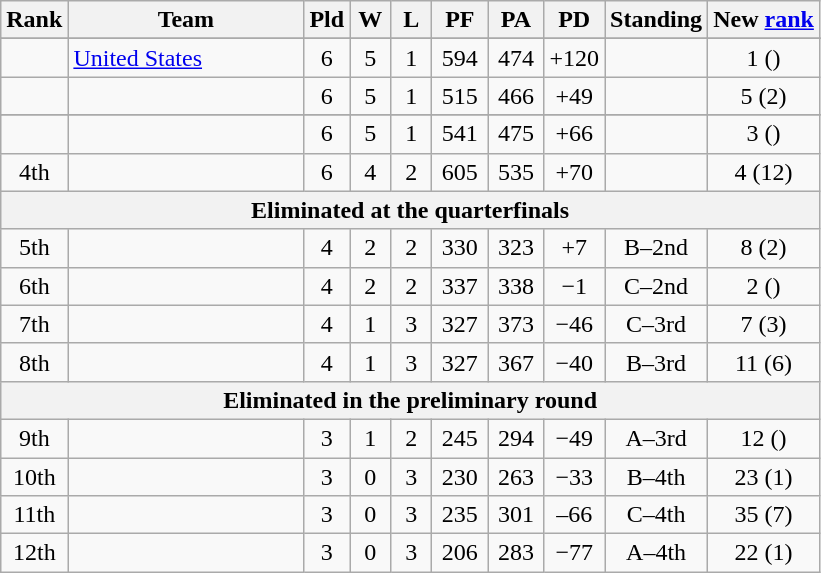<table class=wikitable>
<tr>
<th>Rank</th>
<th width=150px>Team</th>
<th width=20px>Pld</th>
<th width=20px>W</th>
<th width=20px>L</th>
<th width=30px>PF</th>
<th width=30px>PA</th>
<th width=30px>PD</th>
<th>Standing</th>
<th>New <a href='#'>rank</a></th>
</tr>
<tr>
</tr>
<tr align=center>
<td></td>
<td align=left> <a href='#'>United States</a></td>
<td>6</td>
<td>5</td>
<td>1</td>
<td>594</td>
<td>474</td>
<td>+120</td>
<td></td>
<td>1 ()</td>
</tr>
<tr align=center>
<td></td>
<td align=left></td>
<td>6</td>
<td>5</td>
<td>1</td>
<td>515</td>
<td>466</td>
<td>+49</td>
<td></td>
<td>5 (2)</td>
</tr>
<tr>
</tr>
<tr align=center>
<td></td>
<td align=left></td>
<td>6</td>
<td>5</td>
<td>1</td>
<td>541</td>
<td>475</td>
<td>+66</td>
<td></td>
<td>3 ()</td>
</tr>
<tr align=center>
<td>4th</td>
<td align=left></td>
<td>6</td>
<td>4</td>
<td>2</td>
<td>605</td>
<td>535</td>
<td>+70</td>
<td></td>
<td>4 (12)</td>
</tr>
<tr>
<th colspan=10>Eliminated at the quarterfinals</th>
</tr>
<tr align=center>
<td>5th</td>
<td align=left></td>
<td>4</td>
<td>2</td>
<td>2</td>
<td>330</td>
<td>323</td>
<td>+7</td>
<td>B–2nd</td>
<td>8 (2)</td>
</tr>
<tr align=center>
<td>6th</td>
<td align=left></td>
<td>4</td>
<td>2</td>
<td>2</td>
<td>337</td>
<td>338</td>
<td>−1</td>
<td>C–2nd</td>
<td>2 ()</td>
</tr>
<tr align=center>
<td>7th</td>
<td align=left></td>
<td>4</td>
<td>1</td>
<td>3</td>
<td>327</td>
<td>373</td>
<td>−46</td>
<td>C–3rd</td>
<td>7 (3)</td>
</tr>
<tr align=center>
<td>8th</td>
<td align=left></td>
<td>4</td>
<td>1</td>
<td>3</td>
<td>327</td>
<td>367</td>
<td>−40</td>
<td>B–3rd</td>
<td>11 (6)</td>
</tr>
<tr>
<th colspan=10>Eliminated in the preliminary round</th>
</tr>
<tr align=center>
<td>9th</td>
<td align=left></td>
<td>3</td>
<td>1</td>
<td>2</td>
<td>245</td>
<td>294</td>
<td>−49</td>
<td>A–3rd</td>
<td>12 ()</td>
</tr>
<tr align=center>
<td>10th</td>
<td align=left></td>
<td>3</td>
<td>0</td>
<td>3</td>
<td>230</td>
<td>263</td>
<td>−33</td>
<td>B–4th</td>
<td>23 (1)</td>
</tr>
<tr align=center>
<td>11th</td>
<td align=left></td>
<td>3</td>
<td>0</td>
<td>3</td>
<td>235</td>
<td>301</td>
<td>–66</td>
<td>C–4th</td>
<td>35 (7)</td>
</tr>
<tr align=center>
<td>12th</td>
<td align=left></td>
<td>3</td>
<td>0</td>
<td>3</td>
<td>206</td>
<td>283</td>
<td>−77</td>
<td>A–4th</td>
<td>22 (1)</td>
</tr>
</table>
